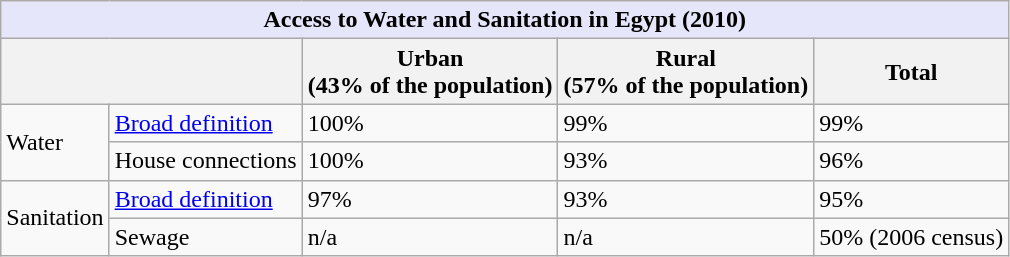<table class="wikitable">
<tr>
<th style="background:#E6E6FA" colspan=5>Access to Water and Sanitation in Egypt (2010)</th>
</tr>
<tr>
<th colspan=2></th>
<th>Urban<br>(43% of the population)</th>
<th>Rural<br>(57% of the population)</th>
<th>Total</th>
</tr>
<tr>
<td rowspan=2>Water</td>
<td><a href='#'>Broad definition</a></td>
<td>100%</td>
<td>99%</td>
<td>99%</td>
</tr>
<tr>
<td>House connections</td>
<td>100%</td>
<td>93%</td>
<td>96%</td>
</tr>
<tr>
<td rowspan=2>Sanitation</td>
<td><a href='#'>Broad definition</a></td>
<td>97%</td>
<td>93%</td>
<td>95%</td>
</tr>
<tr>
<td>Sewage</td>
<td>n/a</td>
<td>n/a</td>
<td>50% (2006 census)</td>
</tr>
</table>
